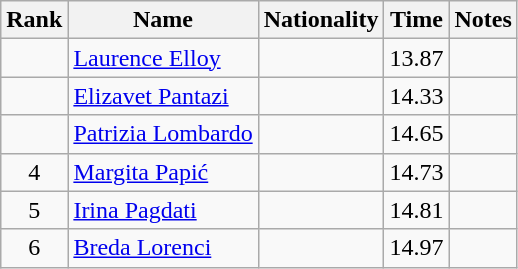<table class="wikitable sortable" style="text-align:center">
<tr>
<th>Rank</th>
<th>Name</th>
<th>Nationality</th>
<th>Time</th>
<th>Notes</th>
</tr>
<tr>
<td></td>
<td align=left><a href='#'>Laurence Elloy</a></td>
<td align=left></td>
<td>13.87</td>
<td></td>
</tr>
<tr>
<td></td>
<td align=left><a href='#'>Elizavet Pantazi</a></td>
<td align=left></td>
<td>14.33</td>
<td></td>
</tr>
<tr>
<td></td>
<td align=left><a href='#'>Patrizia Lombardo</a></td>
<td align=left></td>
<td>14.65</td>
<td></td>
</tr>
<tr>
<td>4</td>
<td align=left><a href='#'>Margita Papić</a></td>
<td align=left></td>
<td>14.73</td>
<td></td>
</tr>
<tr>
<td>5</td>
<td align=left><a href='#'>Irina Pagdati</a></td>
<td align=left></td>
<td>14.81</td>
<td></td>
</tr>
<tr>
<td>6</td>
<td align=left><a href='#'>Breda Lorenci</a></td>
<td align=left></td>
<td>14.97</td>
<td></td>
</tr>
</table>
